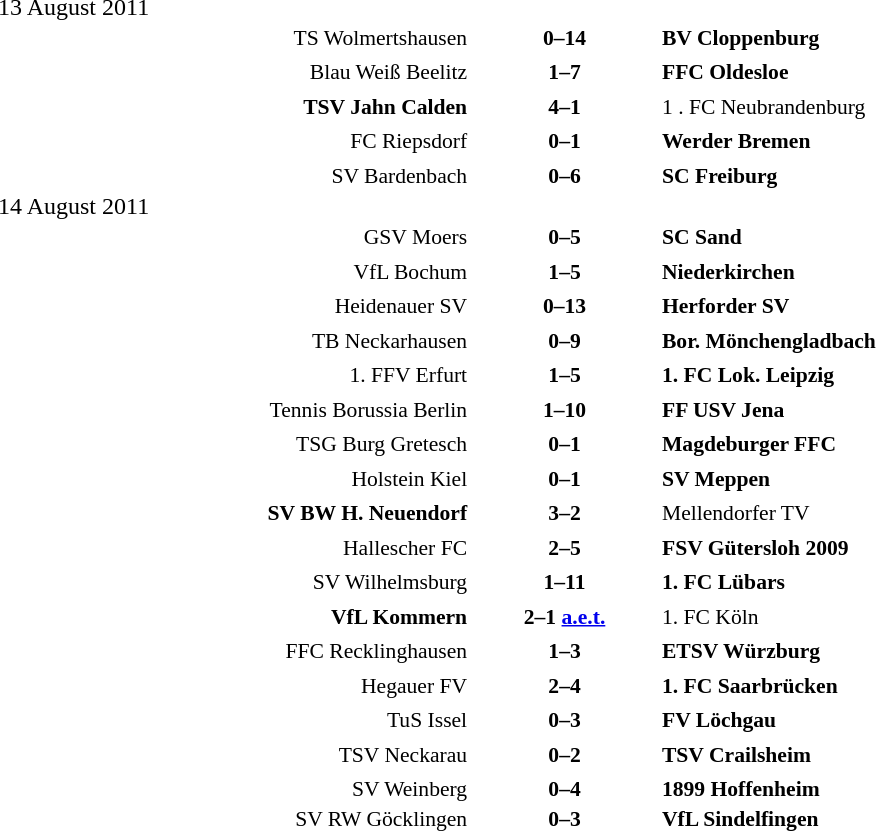<table width=100% cellspacing=1>
<tr>
<th width=25%></th>
<th width=10%></th>
<th width=25%></th>
<th></th>
</tr>
<tr>
<td>13 August 2011</td>
</tr>
<tr style=font-size:90%>
<td align=right>TS Wolmertshausen</td>
<td align=center><strong>0–14</strong></td>
<td><strong>BV Cloppenburg</strong></td>
</tr>
<tr>
<td></td>
</tr>
<tr style=font-size:90%>
<td align=right>Blau Weiß Beelitz</td>
<td align=center><strong>1–7</strong></td>
<td><strong>FFC Oldesloe</strong></td>
</tr>
<tr>
<td></td>
</tr>
<tr style=font-size:90%>
<td align=right><strong>TSV Jahn Calden</strong></td>
<td align=center><strong>4–1</strong></td>
<td>1 . FC Neubrandenburg</td>
</tr>
<tr>
<td></td>
</tr>
<tr style=font-size:90%>
<td align=right>FC Riepsdorf</td>
<td align=center><strong>0–1</strong></td>
<td><strong>Werder Bremen</strong></td>
</tr>
<tr>
<td></td>
</tr>
<tr style=font-size:90%>
<td align=right>SV Bardenbach</td>
<td align=center><strong>0–6</strong></td>
<td><strong>SC Freiburg</strong></td>
</tr>
<tr>
<td>14 August 2011</td>
</tr>
<tr style=font-size:90%>
<td align=right>GSV Moers</td>
<td align=center><strong>0–5</strong></td>
<td><strong>SC Sand</strong></td>
</tr>
<tr>
<td></td>
</tr>
<tr style=font-size:90%>
<td align=right>VfL Bochum</td>
<td align=center><strong>1–5</strong></td>
<td><strong>Niederkirchen</strong></td>
</tr>
<tr>
<td></td>
</tr>
<tr style=font-size:90%>
<td align=right>Heidenauer SV</td>
<td align=center><strong>0–13</strong></td>
<td><strong>Herforder SV</strong></td>
</tr>
<tr>
<td></td>
</tr>
<tr style=font-size:90%>
<td align=right>TB Neckarhausen</td>
<td align=center><strong>0–9</strong></td>
<td><strong>Bor. Mönchengladbach</strong></td>
</tr>
<tr>
<td></td>
</tr>
<tr style=font-size:90%>
<td align=right>1. FFV Erfurt</td>
<td align=center><strong>1–5</strong></td>
<td><strong>1. FC Lok. Leipzig</strong></td>
</tr>
<tr>
<td></td>
</tr>
<tr style=font-size:90%>
<td align=right>Tennis Borussia Berlin</td>
<td align=center><strong>1–10</strong></td>
<td><strong>FF USV Jena</strong></td>
</tr>
<tr>
<td></td>
</tr>
<tr style=font-size:90%>
<td align=right>TSG Burg Gretesch</td>
<td align=center><strong>0–1</strong></td>
<td><strong>Magdeburger FFC</strong></td>
</tr>
<tr>
<td></td>
</tr>
<tr style=font-size:90%>
<td align=right>Holstein Kiel</td>
<td align=center><strong>0–1</strong></td>
<td><strong>SV Meppen</strong></td>
</tr>
<tr>
<td></td>
</tr>
<tr style=font-size:90%>
<td align=right><strong> SV BW H. Neuendorf</strong></td>
<td align=center><strong>3–2</strong></td>
<td>Mellendorfer TV</td>
</tr>
<tr>
<td></td>
</tr>
<tr style=font-size:90%>
<td align=right>Hallescher FC</td>
<td align=center><strong>2–5</strong></td>
<td><strong>FSV Gütersloh 2009</strong></td>
</tr>
<tr>
<td></td>
</tr>
<tr style=font-size:90%>
<td align=right>SV Wilhelmsburg</td>
<td align=center><strong>1–11</strong></td>
<td><strong>1. FC Lübars</strong></td>
</tr>
<tr>
<td></td>
</tr>
<tr style=font-size:90%>
<td align=right><strong>VfL Kommern</strong></td>
<td align=center><strong>2–1 <a href='#'>a.e.t.</a></strong></td>
<td>1. FC Köln</td>
</tr>
<tr>
<td></td>
</tr>
<tr style=font-size:90%>
<td align=right>FFC Recklinghausen</td>
<td align=center><strong>1–3</strong></td>
<td><strong>ETSV Würzburg</strong></td>
</tr>
<tr>
<td></td>
</tr>
<tr style=font-size:90%>
<td align=right>Hegauer FV</td>
<td align=center><strong>2–4</strong></td>
<td><strong>1. FC Saarbrücken</strong></td>
</tr>
<tr>
<td></td>
</tr>
<tr style=font-size:90%>
<td align=right>TuS Issel</td>
<td align=center><strong>0–3</strong></td>
<td><strong>FV Löchgau</strong></td>
</tr>
<tr>
<td></td>
</tr>
<tr style=font-size:90%>
<td align=right>TSV Neckarau</td>
<td align=center><strong>0–2</strong></td>
<td><strong>TSV Crailsheim</strong></td>
</tr>
<tr>
<td></td>
</tr>
<tr style=font-size:90%>
<td align=right>SV Weinberg</td>
<td align=center><strong>0–4</strong></td>
<td><strong>1899 Hoffenheim</strong></td>
<td></td>
</tr>
<tr style=font-size:90%>
<td align=right>SV RW Göcklingen</td>
<td align=center><strong>0–3</strong></td>
<td><strong>VfL Sindelfingen</strong></td>
</tr>
<tr>
</tr>
</table>
